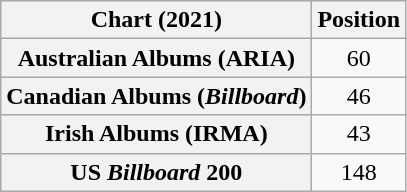<table class="wikitable sortable plainrowheaders" style="text-align:center">
<tr>
<th scope="col">Chart (2021)</th>
<th scope="col">Position</th>
</tr>
<tr>
<th scope="row">Australian Albums (ARIA)</th>
<td>60</td>
</tr>
<tr>
<th scope="row">Canadian Albums (<em>Billboard</em>)</th>
<td>46</td>
</tr>
<tr>
<th scope="row">Irish Albums (IRMA)</th>
<td>43</td>
</tr>
<tr>
<th scope="row">US <em>Billboard</em> 200</th>
<td>148</td>
</tr>
</table>
